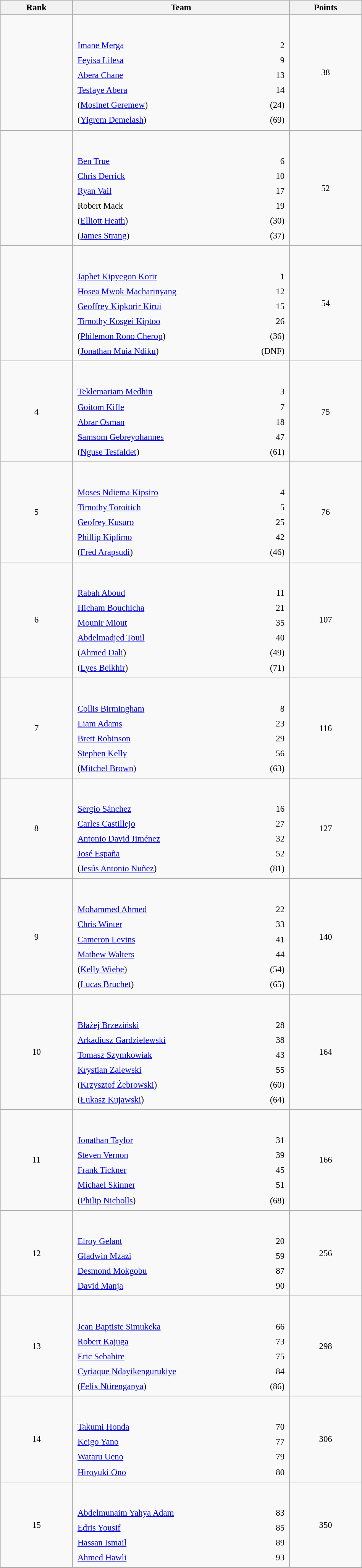<table class="wikitable sortable" style=" text-align:center; font-size:95%;" width="50%">
<tr>
<th width=10%>Rank</th>
<th width=30%>Team</th>
<th width=10%>Points</th>
</tr>
<tr>
<td align=center></td>
<td align=left> <br><br><table width=100%>
<tr>
<td align=left style="border:0"><a href='#'>Imane Merga</a></td>
<td align=right style="border:0">2</td>
</tr>
<tr>
<td align=left style="border:0"><a href='#'>Feyisa Lilesa</a></td>
<td align=right style="border:0">9</td>
</tr>
<tr>
<td align=left style="border:0"><a href='#'>Abera Chane</a></td>
<td align=right style="border:0">13</td>
</tr>
<tr>
<td align=left style="border:0"><a href='#'>Tesfaye Abera</a></td>
<td align=right style="border:0">14</td>
</tr>
<tr>
<td align=left style="border:0">(<a href='#'>Mosinet Geremew</a>)</td>
<td align=right style="border:0">(24)</td>
</tr>
<tr>
<td align=left style="border:0">(<a href='#'>Yigrem Demelash</a>)</td>
<td align=right style="border:0">(69)</td>
</tr>
</table>
</td>
<td>38</td>
</tr>
<tr>
<td align=center></td>
<td align=left> <br><br><table width=100%>
<tr>
<td align=left style="border:0"><a href='#'>Ben True</a></td>
<td align=right style="border:0">6</td>
</tr>
<tr>
<td align=left style="border:0"><a href='#'>Chris Derrick</a></td>
<td align=right style="border:0">10</td>
</tr>
<tr>
<td align=left style="border:0"><a href='#'>Ryan Vail</a></td>
<td align=right style="border:0">17</td>
</tr>
<tr>
<td align=left style="border:0">Robert Mack</td>
<td align=right style="border:0">19</td>
</tr>
<tr>
<td align=left style="border:0">(<a href='#'>Elliott Heath</a>)</td>
<td align=right style="border:0">(30)</td>
</tr>
<tr>
<td align=left style="border:0">(<a href='#'>James Strang</a>)</td>
<td align=right style="border:0">(37)</td>
</tr>
</table>
</td>
<td>52</td>
</tr>
<tr>
<td align=center></td>
<td align=left> <br><br><table width=100%>
<tr>
<td align=left style="border:0"><a href='#'>Japhet Kipyegon Korir</a></td>
<td align=right style="border:0">1</td>
</tr>
<tr>
<td align=left style="border:0"><a href='#'>Hosea Mwok Macharinyang</a></td>
<td align=right style="border:0">12</td>
</tr>
<tr>
<td align=left style="border:0"><a href='#'>Geoffrey Kipkorir Kirui</a></td>
<td align=right style="border:0">15</td>
</tr>
<tr>
<td align=left style="border:0"><a href='#'>Timothy Kosgei Kiptoo</a></td>
<td align=right style="border:0">26</td>
</tr>
<tr>
<td align=left style="border:0">(<a href='#'>Philemon Rono Cherop</a>)</td>
<td align=right style="border:0">(36)</td>
</tr>
<tr>
<td align=left style="border:0">(<a href='#'>Jonathan Muia Ndiku</a>)</td>
<td align=right style="border:0">(DNF)</td>
</tr>
</table>
</td>
<td>54</td>
</tr>
<tr>
<td align=center>4</td>
<td align=left> <br><br><table width=100%>
<tr>
<td align=left style="border:0"><a href='#'>Teklemariam Medhin</a></td>
<td align=right style="border:0">3</td>
</tr>
<tr>
<td align=left style="border:0"><a href='#'>Goitom Kifle</a></td>
<td align=right style="border:0">7</td>
</tr>
<tr>
<td align=left style="border:0"><a href='#'>Abrar Osman</a></td>
<td align=right style="border:0">18</td>
</tr>
<tr>
<td align=left style="border:0"><a href='#'>Samsom Gebreyohannes</a></td>
<td align=right style="border:0">47</td>
</tr>
<tr>
<td align=left style="border:0">(<a href='#'>Nguse Tesfaldet</a>)</td>
<td align=right style="border:0">(61)</td>
</tr>
</table>
</td>
<td>75</td>
</tr>
<tr>
<td align=center>5</td>
<td align=left> <br><br><table width=100%>
<tr>
<td align=left style="border:0"><a href='#'>Moses Ndiema Kipsiro</a></td>
<td align=right style="border:0">4</td>
</tr>
<tr>
<td align=left style="border:0"><a href='#'>Timothy Toroitich</a></td>
<td align=right style="border:0">5</td>
</tr>
<tr>
<td align=left style="border:0"><a href='#'>Geofrey Kusuro</a></td>
<td align=right style="border:0">25</td>
</tr>
<tr>
<td align=left style="border:0"><a href='#'>Phillip Kiplimo</a></td>
<td align=right style="border:0">42</td>
</tr>
<tr>
<td align=left style="border:0">(<a href='#'>Fred Arapsudi</a>)</td>
<td align=right style="border:0">(46)</td>
</tr>
</table>
</td>
<td>76</td>
</tr>
<tr>
<td align=center>6</td>
<td align=left> <br><br><table width=100%>
<tr>
<td align=left style="border:0"><a href='#'>Rabah Aboud</a></td>
<td align=right style="border:0">11</td>
</tr>
<tr>
<td align=left style="border:0"><a href='#'>Hicham Bouchicha</a></td>
<td align=right style="border:0">21</td>
</tr>
<tr>
<td align=left style="border:0"><a href='#'>Mounir Miout</a></td>
<td align=right style="border:0">35</td>
</tr>
<tr>
<td align=left style="border:0"><a href='#'>Abdelmadjed Touil</a></td>
<td align=right style="border:0">40</td>
</tr>
<tr>
<td align=left style="border:0">(<a href='#'>Ahmed Dali</a>)</td>
<td align=right style="border:0">(49)</td>
</tr>
<tr>
<td align=left style="border:0">(<a href='#'>Lyes Belkhir</a>)</td>
<td align=right style="border:0">(71)</td>
</tr>
</table>
</td>
<td>107</td>
</tr>
<tr>
<td align=center>7</td>
<td align=left> <br><br><table width=100%>
<tr>
<td align=left style="border:0"><a href='#'>Collis Birmingham</a></td>
<td align=right style="border:0">8</td>
</tr>
<tr>
<td align=left style="border:0"><a href='#'>Liam Adams</a></td>
<td align=right style="border:0">23</td>
</tr>
<tr>
<td align=left style="border:0"><a href='#'>Brett Robinson</a></td>
<td align=right style="border:0">29</td>
</tr>
<tr>
<td align=left style="border:0"><a href='#'>Stephen Kelly</a></td>
<td align=right style="border:0">56</td>
</tr>
<tr>
<td align=left style="border:0">(<a href='#'>Mitchel Brown</a>)</td>
<td align=right style="border:0">(63)</td>
</tr>
</table>
</td>
<td>116</td>
</tr>
<tr>
<td align=center>8</td>
<td align=left> <br><br><table width=100%>
<tr>
<td align=left style="border:0"><a href='#'>Sergio Sánchez</a></td>
<td align=right style="border:0">16</td>
</tr>
<tr>
<td align=left style="border:0"><a href='#'>Carles Castillejo</a></td>
<td align=right style="border:0">27</td>
</tr>
<tr>
<td align=left style="border:0"><a href='#'>Antonio David Jiménez</a></td>
<td align=right style="border:0">32</td>
</tr>
<tr>
<td align=left style="border:0"><a href='#'>José España</a></td>
<td align=right style="border:0">52</td>
</tr>
<tr>
<td align=left style="border:0">(<a href='#'>Jesús Antonio Nuñez</a>)</td>
<td align=right style="border:0">(81)</td>
</tr>
</table>
</td>
<td>127</td>
</tr>
<tr>
<td align=center>9</td>
<td align=left> <br><br><table width=100%>
<tr>
<td align=left style="border:0"><a href='#'>Mohammed Ahmed</a></td>
<td align=right style="border:0">22</td>
</tr>
<tr>
<td align=left style="border:0"><a href='#'>Chris Winter</a></td>
<td align=right style="border:0">33</td>
</tr>
<tr>
<td align=left style="border:0"><a href='#'>Cameron Levins</a></td>
<td align=right style="border:0">41</td>
</tr>
<tr>
<td align=left style="border:0"><a href='#'>Mathew Walters</a></td>
<td align=right style="border:0">44</td>
</tr>
<tr>
<td align=left style="border:0">(<a href='#'>Kelly Wiebe</a>)</td>
<td align=right style="border:0">(54)</td>
</tr>
<tr>
<td align=left style="border:0">(<a href='#'>Lucas Bruchet</a>)</td>
<td align=right style="border:0">(65)</td>
</tr>
</table>
</td>
<td>140</td>
</tr>
<tr>
<td align=center>10</td>
<td align=left> <br><br><table width=100%>
<tr>
<td align=left style="border:0"><a href='#'>Błażej Brzeziński</a></td>
<td align=right style="border:0">28</td>
</tr>
<tr>
<td align=left style="border:0"><a href='#'>Arkadiusz Gardzielewski</a></td>
<td align=right style="border:0">38</td>
</tr>
<tr>
<td align=left style="border:0"><a href='#'>Tomasz Szymkowiak</a></td>
<td align=right style="border:0">43</td>
</tr>
<tr>
<td align=left style="border:0"><a href='#'>Krystian Zalewski</a></td>
<td align=right style="border:0">55</td>
</tr>
<tr>
<td align=left style="border:0">(<a href='#'>Krzysztof Żebrowski</a>)</td>
<td align=right style="border:0">(60)</td>
</tr>
<tr>
<td align=left style="border:0">(<a href='#'>Łukasz Kujawski</a>)</td>
<td align=right style="border:0">(64)</td>
</tr>
</table>
</td>
<td>164</td>
</tr>
<tr>
<td align=center>11</td>
<td align=left> <br><br><table width=100%>
<tr>
<td align=left style="border:0"><a href='#'>Jonathan Taylor</a></td>
<td align=right style="border:0">31</td>
</tr>
<tr>
<td align=left style="border:0"><a href='#'>Steven Vernon</a></td>
<td align=right style="border:0">39</td>
</tr>
<tr>
<td align=left style="border:0"><a href='#'>Frank Tickner</a></td>
<td align=right style="border:0">45</td>
</tr>
<tr>
<td align=left style="border:0"><a href='#'>Michael Skinner</a></td>
<td align=right style="border:0">51</td>
</tr>
<tr>
<td align=left style="border:0">(<a href='#'>Philip Nicholls</a>)</td>
<td align=right style="border:0">(68)</td>
</tr>
</table>
</td>
<td>166</td>
</tr>
<tr>
<td align=center>12</td>
<td align=left> <br><br><table width=100%>
<tr>
<td align=left style="border:0"><a href='#'>Elroy Gelant</a></td>
<td align=right style="border:0">20</td>
</tr>
<tr>
<td align=left style="border:0"><a href='#'>Gladwin Mzazi</a></td>
<td align=right style="border:0">59</td>
</tr>
<tr>
<td align=left style="border:0"><a href='#'>Desmond Mokgobu</a></td>
<td align=right style="border:0">87</td>
</tr>
<tr>
<td align=left style="border:0"><a href='#'>David Manja</a></td>
<td align=right style="border:0">90</td>
</tr>
</table>
</td>
<td>256</td>
</tr>
<tr>
<td align=center>13</td>
<td align=left> <br><br><table width=100%>
<tr>
<td align=left style="border:0"><a href='#'>Jean Baptiste Simukeka</a></td>
<td align=right style="border:0">66</td>
</tr>
<tr>
<td align=left style="border:0"><a href='#'>Robert Kajuga</a></td>
<td align=right style="border:0">73</td>
</tr>
<tr>
<td align=left style="border:0"><a href='#'>Eric Sebahire</a></td>
<td align=right style="border:0">75</td>
</tr>
<tr>
<td align=left style="border:0"><a href='#'>Cyriaque Ndayikengurukiye</a></td>
<td align=right style="border:0">84</td>
</tr>
<tr>
<td align=left style="border:0">(<a href='#'>Felix Ntirenganya</a>)</td>
<td align=right style="border:0">(86)</td>
</tr>
</table>
</td>
<td>298</td>
</tr>
<tr>
<td align=center>14</td>
<td align=left> <br><br><table width=100%>
<tr>
<td align=left style="border:0"><a href='#'>Takumi Honda</a></td>
<td align=right style="border:0">70</td>
</tr>
<tr>
<td align=left style="border:0"><a href='#'>Keigo Yano</a></td>
<td align=right style="border:0">77</td>
</tr>
<tr>
<td align=left style="border:0"><a href='#'>Wataru Ueno</a></td>
<td align=right style="border:0">79</td>
</tr>
<tr>
<td align=left style="border:0"><a href='#'>Hiroyuki Ono</a></td>
<td align=right style="border:0">80</td>
</tr>
</table>
</td>
<td>306</td>
</tr>
<tr>
<td align=center>15</td>
<td align=left> <br><br><table width=100%>
<tr>
<td align=left style="border:0"><a href='#'>Abdelmunaim Yahya Adam</a></td>
<td align=right style="border:0">83</td>
</tr>
<tr>
<td align=left style="border:0"><a href='#'>Edris Yousif</a></td>
<td align=right style="border:0">85</td>
</tr>
<tr>
<td align=left style="border:0"><a href='#'>Hassan Ismail</a></td>
<td align=right style="border:0">89</td>
</tr>
<tr>
<td align=left style="border:0"><a href='#'>Ahmed Hawli</a></td>
<td align=right style="border:0">93</td>
</tr>
</table>
</td>
<td>350</td>
</tr>
</table>
